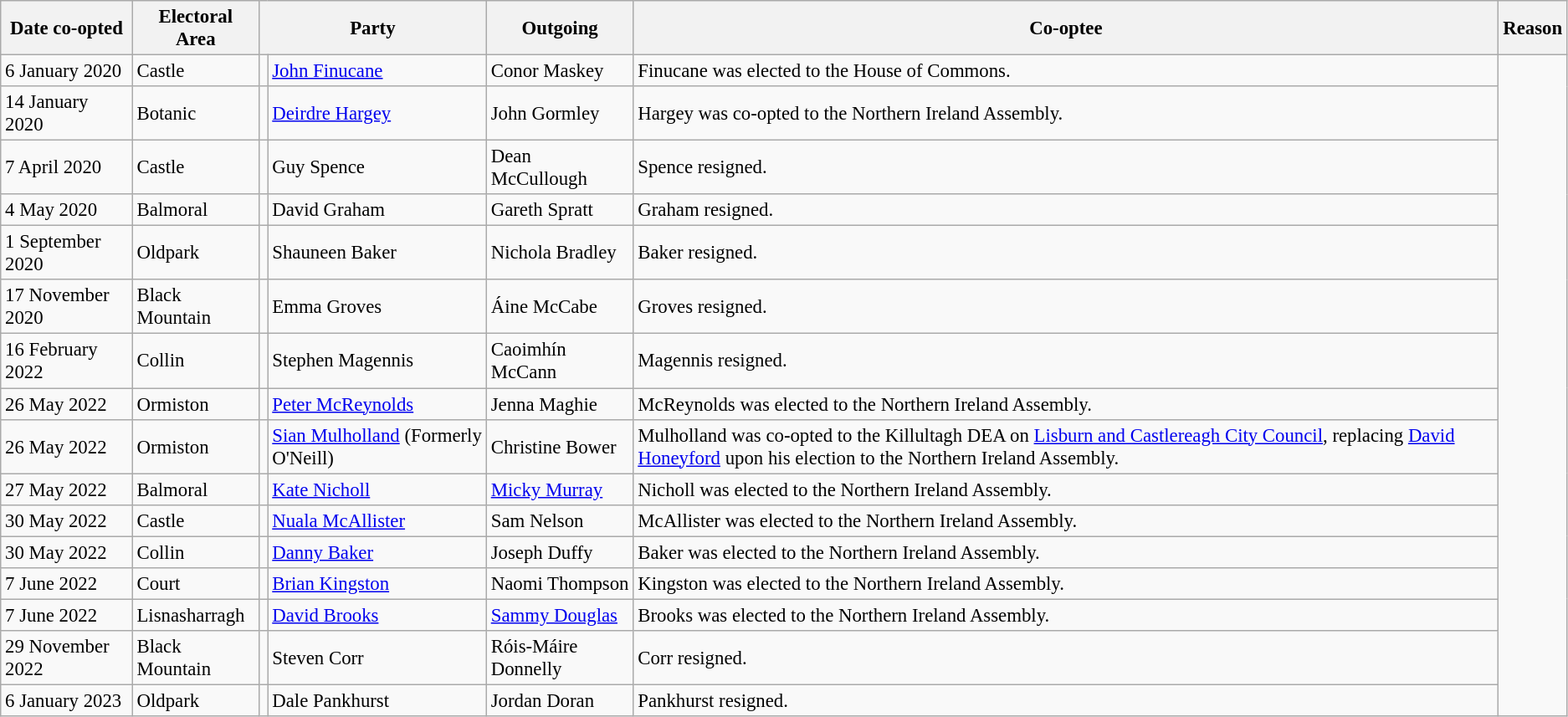<table class="wikitable" style="font-size: 95%;">
<tr>
<th>Date co-opted</th>
<th>Electoral Area</th>
<th colspan="2">Party</th>
<th>Outgoing</th>
<th>Co-optee</th>
<th>Reason</th>
</tr>
<tr>
<td>6 January 2020</td>
<td>Castle</td>
<td></td>
<td><a href='#'>John Finucane</a></td>
<td>Conor Maskey</td>
<td>Finucane was elected to the House of Commons.</td>
</tr>
<tr>
<td>14 January 2020</td>
<td>Botanic</td>
<td></td>
<td><a href='#'>Deirdre Hargey</a></td>
<td>John Gormley</td>
<td>Hargey was co-opted to the Northern Ireland Assembly.</td>
</tr>
<tr>
<td>7 April 2020</td>
<td>Castle</td>
<td></td>
<td>Guy Spence</td>
<td>Dean McCullough</td>
<td>Spence resigned.</td>
</tr>
<tr>
<td>4 May 2020</td>
<td>Balmoral</td>
<td></td>
<td>David Graham</td>
<td>Gareth Spratt</td>
<td>Graham resigned.</td>
</tr>
<tr>
<td>1 September 2020</td>
<td>Oldpark</td>
<td></td>
<td>Shauneen Baker</td>
<td>Nichola Bradley</td>
<td>Baker resigned.</td>
</tr>
<tr>
<td>17 November 2020</td>
<td>Black Mountain</td>
<td></td>
<td>Emma Groves</td>
<td>Áine McCabe</td>
<td>Groves resigned.</td>
</tr>
<tr>
<td>16 February 2022</td>
<td>Collin</td>
<td></td>
<td>Stephen Magennis</td>
<td>Caoimhín McCann</td>
<td>Magennis resigned.</td>
</tr>
<tr>
<td>26 May 2022</td>
<td>Ormiston</td>
<td></td>
<td><a href='#'>Peter McReynolds</a></td>
<td>Jenna Maghie</td>
<td>McReynolds was elected to the Northern Ireland Assembly.</td>
</tr>
<tr>
<td>26 May 2022</td>
<td>Ormiston</td>
<td></td>
<td><a href='#'>Sian Mulholland</a> (Formerly O'Neill)</td>
<td>Christine Bower</td>
<td>Mulholland was co-opted to the Killultagh DEA on <a href='#'>Lisburn and Castlereagh City Council</a>, replacing <a href='#'>David Honeyford</a> upon his election to the Northern Ireland Assembly.</td>
</tr>
<tr>
<td>27 May 2022</td>
<td>Balmoral</td>
<td></td>
<td><a href='#'>Kate Nicholl</a></td>
<td><a href='#'>Micky Murray</a></td>
<td>Nicholl was elected to the Northern Ireland Assembly.</td>
</tr>
<tr>
<td>30 May 2022</td>
<td>Castle</td>
<td></td>
<td><a href='#'>Nuala McAllister</a></td>
<td>Sam Nelson</td>
<td>McAllister was elected to the Northern Ireland Assembly.</td>
</tr>
<tr>
<td>30 May 2022</td>
<td>Collin</td>
<td></td>
<td><a href='#'>Danny Baker</a></td>
<td>Joseph Duffy</td>
<td>Baker was elected to the Northern Ireland Assembly.</td>
</tr>
<tr>
<td>7 June 2022</td>
<td>Court</td>
<td></td>
<td><a href='#'>Brian Kingston</a></td>
<td>Naomi Thompson</td>
<td>Kingston was elected to the Northern Ireland Assembly.</td>
</tr>
<tr>
<td>7 June 2022</td>
<td>Lisnasharragh</td>
<td></td>
<td><a href='#'>David Brooks</a></td>
<td><a href='#'>Sammy Douglas</a></td>
<td>Brooks was elected to the Northern Ireland Assembly.</td>
</tr>
<tr>
<td>29 November 2022</td>
<td>Black Mountain</td>
<td></td>
<td>Steven Corr</td>
<td>Róis-Máire Donnelly</td>
<td>Corr resigned.</td>
</tr>
<tr>
<td>6 January 2023</td>
<td>Oldpark</td>
<td></td>
<td>Dale Pankhurst</td>
<td>Jordan Doran</td>
<td>Pankhurst resigned.</td>
</tr>
</table>
